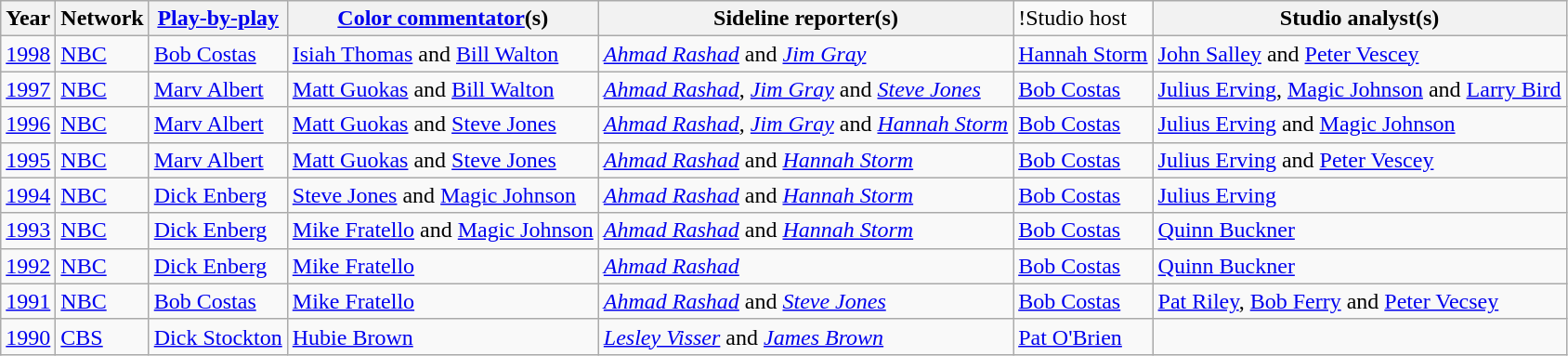<table class=wikitable>
<tr>
<th>Year</th>
<th>Network</th>
<th><a href='#'>Play-by-play</a></th>
<th><a href='#'>Color commentator</a>(s)</th>
<th>Sideline reporter(s)</th>
<td>!Studio host</td>
<th>Studio analyst(s)</th>
</tr>
<tr>
<td><a href='#'>1998</a></td>
<td><a href='#'>NBC</a></td>
<td><a href='#'>Bob Costas</a></td>
<td><a href='#'>Isiah Thomas</a> and <a href='#'>Bill Walton</a></td>
<td><em><a href='#'>Ahmad Rashad</a></em> and <em><a href='#'>Jim Gray</a></em></td>
<td><a href='#'>Hannah Storm</a></td>
<td><a href='#'>John Salley</a> and <a href='#'>Peter Vescey</a></td>
</tr>
<tr>
<td><a href='#'>1997</a></td>
<td><a href='#'>NBC</a></td>
<td><a href='#'>Marv Albert</a></td>
<td><a href='#'>Matt Guokas</a> and <a href='#'>Bill Walton</a></td>
<td><em><a href='#'>Ahmad Rashad</a></em>, <em><a href='#'>Jim Gray</a></em> and <em><a href='#'>Steve Jones</a></em></td>
<td><a href='#'>Bob Costas</a></td>
<td><a href='#'>Julius Erving</a>, <a href='#'>Magic Johnson</a> and <a href='#'>Larry Bird</a></td>
</tr>
<tr>
<td><a href='#'>1996</a></td>
<td><a href='#'>NBC</a></td>
<td><a href='#'>Marv Albert</a></td>
<td><a href='#'>Matt Guokas</a> and <a href='#'>Steve Jones</a></td>
<td><em><a href='#'>Ahmad Rashad</a></em>, <em><a href='#'>Jim Gray</a></em> and <em><a href='#'>Hannah Storm</a></em></td>
<td><a href='#'>Bob Costas</a></td>
<td><a href='#'>Julius Erving</a> and <a href='#'>Magic Johnson</a></td>
</tr>
<tr>
<td><a href='#'>1995</a></td>
<td><a href='#'>NBC</a></td>
<td><a href='#'>Marv Albert</a></td>
<td><a href='#'>Matt Guokas</a> and <a href='#'>Steve Jones</a></td>
<td><em><a href='#'>Ahmad Rashad</a></em> and <em><a href='#'>Hannah Storm</a></em></td>
<td><a href='#'>Bob Costas</a></td>
<td><a href='#'>Julius Erving</a> and <a href='#'>Peter Vescey</a></td>
</tr>
<tr>
<td><a href='#'>1994</a></td>
<td><a href='#'>NBC</a></td>
<td><a href='#'>Dick Enberg</a></td>
<td><a href='#'>Steve Jones</a> and <a href='#'>Magic Johnson</a></td>
<td><em><a href='#'>Ahmad Rashad</a></em> and <em><a href='#'>Hannah Storm</a></em></td>
<td><a href='#'>Bob Costas</a></td>
<td><a href='#'>Julius Erving</a></td>
</tr>
<tr>
<td><a href='#'>1993</a></td>
<td><a href='#'>NBC</a></td>
<td><a href='#'>Dick Enberg</a></td>
<td><a href='#'>Mike Fratello</a> and <a href='#'>Magic Johnson</a></td>
<td><em><a href='#'>Ahmad Rashad</a></em> and <em><a href='#'>Hannah Storm</a></em></td>
<td><a href='#'>Bob Costas</a></td>
<td><a href='#'>Quinn Buckner</a></td>
</tr>
<tr>
<td><a href='#'>1992</a></td>
<td><a href='#'>NBC</a></td>
<td><a href='#'>Dick Enberg</a></td>
<td><a href='#'>Mike Fratello</a></td>
<td><em><a href='#'>Ahmad Rashad</a></em></td>
<td><a href='#'>Bob Costas</a></td>
<td><a href='#'>Quinn Buckner</a></td>
</tr>
<tr>
<td><a href='#'>1991</a></td>
<td><a href='#'>NBC</a></td>
<td><a href='#'>Bob Costas</a></td>
<td><a href='#'>Mike Fratello</a></td>
<td><em><a href='#'>Ahmad Rashad</a></em> and <em><a href='#'>Steve Jones</a></em></td>
<td><a href='#'>Bob Costas</a></td>
<td><a href='#'>Pat Riley</a>, <a href='#'>Bob Ferry</a> and <a href='#'>Peter Vecsey</a></td>
</tr>
<tr>
<td><a href='#'>1990</a></td>
<td><a href='#'>CBS</a></td>
<td><a href='#'>Dick Stockton</a></td>
<td><a href='#'>Hubie Brown</a></td>
<td><em><a href='#'>Lesley Visser</a></em> and <em><a href='#'>James Brown</a></em></td>
<td><a href='#'>Pat O'Brien</a></td>
</tr>
</table>
